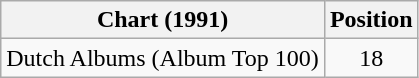<table class="wikitable">
<tr>
<th>Chart (1991)</th>
<th>Position</th>
</tr>
<tr>
<td>Dutch Albums (Album Top 100)</td>
<td align="center">18</td>
</tr>
</table>
